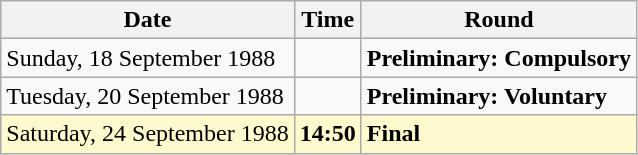<table class="wikitable">
<tr>
<th>Date</th>
<th>Time</th>
<th>Round</th>
</tr>
<tr>
<td>Sunday, 18 September 1988</td>
<td></td>
<td><strong>Preliminary: Compulsory</strong></td>
</tr>
<tr>
<td>Tuesday, 20 September 1988</td>
<td></td>
<td><strong>Preliminary: Voluntary</strong></td>
</tr>
<tr style=background:lemonchiffon>
<td>Saturday, 24 September 1988</td>
<td><strong>14:50</strong></td>
<td><strong>Final</strong></td>
</tr>
</table>
